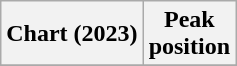<table class="wikitable sortable plainrowheaders" style="text-align:center;">
<tr>
<th scope="col">Chart (2023)</th>
<th scope="col">Peak<br>position</th>
</tr>
<tr>
</tr>
</table>
